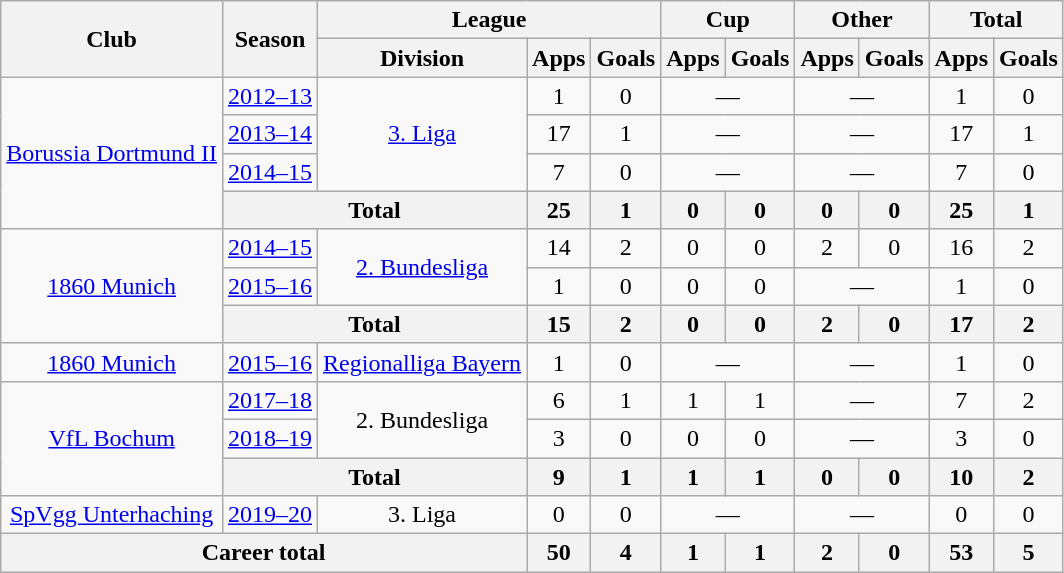<table class="wikitable" style="text-align:center">
<tr>
<th rowspan="2">Club</th>
<th rowspan="2">Season</th>
<th colspan="3">League</th>
<th colspan="2">Cup</th>
<th colspan="2">Other</th>
<th colspan="2">Total</th>
</tr>
<tr>
<th>Division</th>
<th>Apps</th>
<th>Goals</th>
<th>Apps</th>
<th>Goals</th>
<th>Apps</th>
<th>Goals</th>
<th>Apps</th>
<th>Goals</th>
</tr>
<tr>
<td rowspan="4"><a href='#'>Borussia Dortmund II</a></td>
<td><a href='#'>2012–13</a></td>
<td rowspan="3"><a href='#'>3. Liga</a></td>
<td>1</td>
<td>0</td>
<td colspan="2">—</td>
<td colspan="2">—</td>
<td>1</td>
<td>0</td>
</tr>
<tr>
<td><a href='#'>2013–14</a></td>
<td>17</td>
<td>1</td>
<td colspan="2">—</td>
<td colspan="2">—</td>
<td>17</td>
<td>1</td>
</tr>
<tr>
<td><a href='#'>2014–15</a></td>
<td>7</td>
<td>0</td>
<td colspan="2">—</td>
<td colspan="2">—</td>
<td>7</td>
<td>0</td>
</tr>
<tr>
<th colspan="2">Total</th>
<th>25</th>
<th>1</th>
<th>0</th>
<th>0</th>
<th>0</th>
<th>0</th>
<th>25</th>
<th>1</th>
</tr>
<tr>
<td rowspan="3"><a href='#'>1860 Munich</a></td>
<td><a href='#'>2014–15</a></td>
<td rowspan="2"><a href='#'>2. Bundesliga</a></td>
<td>14</td>
<td>2</td>
<td>0</td>
<td>0</td>
<td>2</td>
<td>0</td>
<td>16</td>
<td>2</td>
</tr>
<tr>
<td><a href='#'>2015–16</a></td>
<td>1</td>
<td>0</td>
<td>0</td>
<td>0</td>
<td colspan="2">—</td>
<td>1</td>
<td>0</td>
</tr>
<tr>
<th colspan="2">Total</th>
<th>15</th>
<th>2</th>
<th>0</th>
<th>0</th>
<th>2</th>
<th>0</th>
<th>17</th>
<th>2</th>
</tr>
<tr>
<td><a href='#'>1860 Munich</a></td>
<td><a href='#'>2015–16</a></td>
<td><a href='#'>Regionalliga Bayern</a></td>
<td>1</td>
<td>0</td>
<td colspan="2">—</td>
<td colspan="2">—</td>
<td>1</td>
<td>0</td>
</tr>
<tr>
<td rowspan="3"><a href='#'>VfL Bochum</a></td>
<td><a href='#'>2017–18</a></td>
<td rowspan="2">2. Bundesliga</td>
<td>6</td>
<td>1</td>
<td>1</td>
<td>1</td>
<td colspan="2">—</td>
<td>7</td>
<td>2</td>
</tr>
<tr>
<td><a href='#'>2018–19</a></td>
<td>3</td>
<td>0</td>
<td>0</td>
<td>0</td>
<td colspan="2">—</td>
<td>3</td>
<td>0</td>
</tr>
<tr>
<th colspan="2">Total</th>
<th>9</th>
<th>1</th>
<th>1</th>
<th>1</th>
<th>0</th>
<th>0</th>
<th>10</th>
<th>2</th>
</tr>
<tr>
<td><a href='#'>SpVgg Unterhaching</a></td>
<td><a href='#'>2019–20</a></td>
<td>3. Liga</td>
<td>0</td>
<td>0</td>
<td colspan="2">—</td>
<td colspan="2">—</td>
<td>0</td>
<td>0</td>
</tr>
<tr>
<th colspan="3">Career total</th>
<th>50</th>
<th>4</th>
<th>1</th>
<th>1</th>
<th>2</th>
<th>0</th>
<th>53</th>
<th>5</th>
</tr>
</table>
